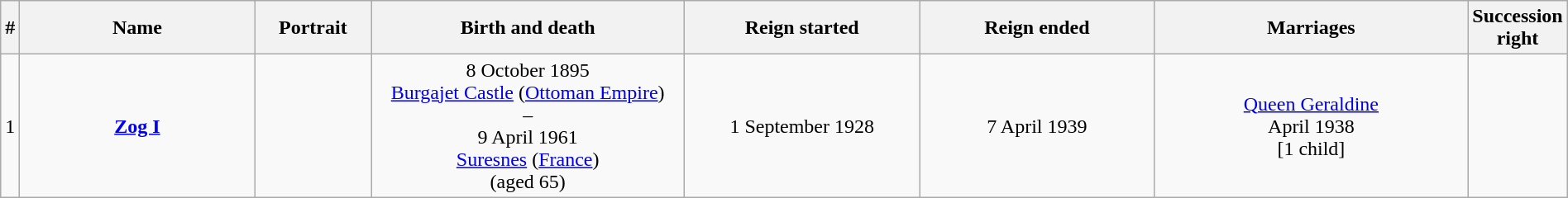<table style="text-align:center; width:100%" class="wikitable">
<tr>
<th>#</th>
<th width=15%>Name</th>
<th width=105px>Portrait</th>
<th width=20%>Birth and death</th>
<th width=15%>Reign started</th>
<th width=15%>Reign ended</th>
<th width=20%>Marriages</th>
<th width=15>Succession right</th>
</tr>
<tr>
<td align="center">1</td>
<td align="center"><strong><a href='#'>Zog I</a></strong></td>
<td align="center"></td>
<td align="center">8 October 1895<br><a href='#'>Burgajet Castle</a> (<a href='#'>Ottoman Empire</a>)<br>–<br>9 April 1961<br><a href='#'>Suresnes</a> (<a href='#'>France</a>)<br>(aged 65)</td>
<td align="center">1 September 1928</td>
<td align="center">7 April 1939</td>
<td align="center"><a href='#'>Queen Geraldine</a><br>April 1938<br>[1 child]</td>
<td align="center"></td>
</tr>
</table>
